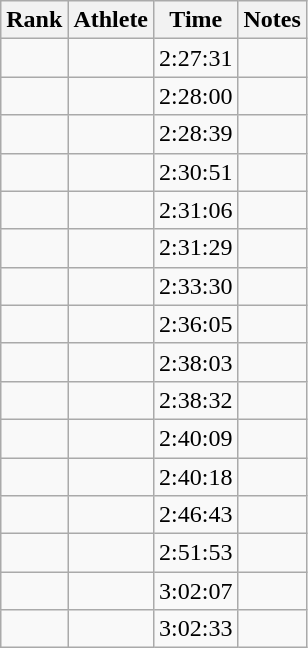<table class="wikitable sortable" style="text-align:center">
<tr>
<th>Rank</th>
<th>Athlete</th>
<th>Time</th>
<th>Notes</th>
</tr>
<tr>
<td></td>
<td align=left></td>
<td>2:27:31</td>
<td></td>
</tr>
<tr>
<td></td>
<td align=left></td>
<td>2:28:00</td>
<td></td>
</tr>
<tr>
<td></td>
<td align=left></td>
<td>2:28:39</td>
<td></td>
</tr>
<tr>
<td></td>
<td align=left></td>
<td>2:30:51</td>
<td></td>
</tr>
<tr>
<td></td>
<td align=left></td>
<td>2:31:06</td>
<td></td>
</tr>
<tr>
<td></td>
<td align=left></td>
<td>2:31:29</td>
<td></td>
</tr>
<tr>
<td></td>
<td align=left></td>
<td>2:33:30</td>
<td></td>
</tr>
<tr>
<td></td>
<td align=left></td>
<td>2:36:05</td>
<td></td>
</tr>
<tr>
<td></td>
<td align=left></td>
<td>2:38:03</td>
<td></td>
</tr>
<tr>
<td></td>
<td align=left></td>
<td>2:38:32</td>
<td></td>
</tr>
<tr>
<td></td>
<td align=left></td>
<td>2:40:09</td>
<td></td>
</tr>
<tr>
<td></td>
<td align=left></td>
<td>2:40:18</td>
<td></td>
</tr>
<tr>
<td></td>
<td align=left></td>
<td>2:46:43</td>
<td></td>
</tr>
<tr>
<td></td>
<td align=left></td>
<td>2:51:53</td>
<td></td>
</tr>
<tr>
<td></td>
<td align=left></td>
<td>3:02:07</td>
<td></td>
</tr>
<tr>
<td></td>
<td align=left></td>
<td>3:02:33</td>
<td></td>
</tr>
</table>
